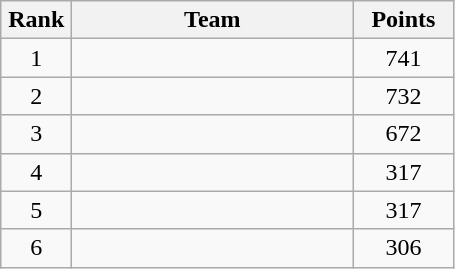<table class="wikitable" style="text-align:center;">
<tr>
<th width=40>Rank</th>
<th width=180>Team</th>
<th width=60>Points</th>
</tr>
<tr>
<td>1</td>
<td align=left></td>
<td>741</td>
</tr>
<tr>
<td>2</td>
<td align=left></td>
<td>732</td>
</tr>
<tr>
<td>3</td>
<td align=left></td>
<td>672</td>
</tr>
<tr>
<td>4</td>
<td align=left></td>
<td>317</td>
</tr>
<tr>
<td>5</td>
<td align=left></td>
<td>317</td>
</tr>
<tr>
<td>6</td>
<td align=left></td>
<td>306</td>
</tr>
</table>
